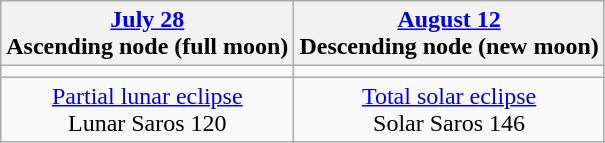<table class="wikitable">
<tr>
<th><a href='#'>July 28</a><br>Ascending node (full moon)<br></th>
<th><a href='#'>August 12</a><br>Descending node (new moon)<br></th>
</tr>
<tr>
<td></td>
<td></td>
</tr>
<tr align=center>
<td><a href='#'>Partial lunar eclipse</a><br>Lunar Saros 120</td>
<td><a href='#'>Total solar eclipse</a><br>Solar Saros 146</td>
</tr>
</table>
